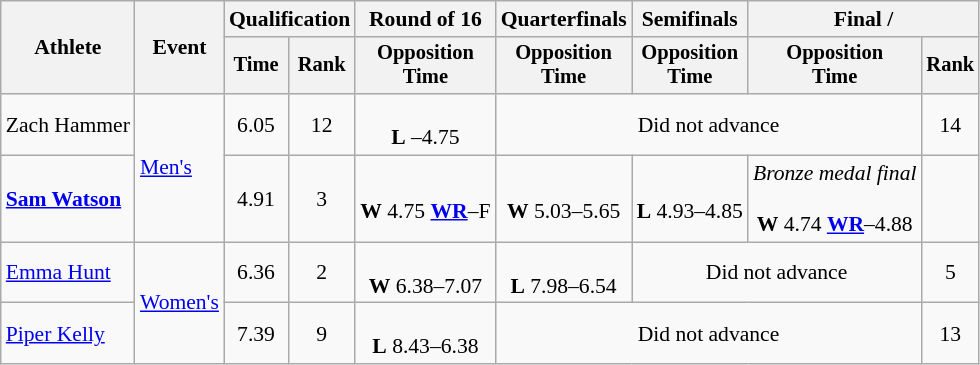<table class=wikitable style=font-size:90%;text-align:center>
<tr>
<th rowspan=2>Athlete</th>
<th rowspan=2>Event</th>
<th colspan=2>Qualification</th>
<th>Round of 16</th>
<th>Quarterfinals</th>
<th>Semifinals</th>
<th colspan=2>Final / </th>
</tr>
<tr style=font-size:95%>
<th>Time</th>
<th>Rank</th>
<th>Opposition<br>Time</th>
<th>Opposition<br>Time</th>
<th>Opposition<br>Time</th>
<th>Opposition<br>Time</th>
<th>Rank</th>
</tr>
<tr>
<td align=left>Zach Hammer</td>
<td align=left rowspan=2><a href='#'>Men's</a></td>
<td>6.05</td>
<td>12</td>
<td><br><strong>L</strong> –4.75</td>
<td colspan=3>Did not advance</td>
<td>14</td>
</tr>
<tr>
<td align=left><strong><a href='#'>Sam Watson</a></strong></td>
<td>4.91</td>
<td>3</td>
<td><br><strong>W</strong> 4.75 <strong><a href='#'>WR</a></strong>–F</td>
<td><br><strong>W</strong> 5.03–5.65</td>
<td><br><strong>L</strong> 4.93–4.85</td>
<td><em>Bronze medal final</em><br><br><strong>W</strong> 4.74 <strong><a href='#'>WR</a></strong>–4.88</td>
<td></td>
</tr>
<tr>
<td align=left><a href='#'>Emma Hunt</a></td>
<td align=left rowspan=2><a href='#'>Women's</a></td>
<td>6.36</td>
<td>2</td>
<td><br><strong>W</strong> 6.38–7.07</td>
<td><br><strong>L</strong> 7.98–6.54</td>
<td colspan=2>Did not advance</td>
<td>5</td>
</tr>
<tr>
<td align=left><a href='#'>Piper Kelly</a></td>
<td>7.39</td>
<td>9</td>
<td><br><strong>L</strong> 8.43–6.38</td>
<td colspan=3>Did not advance</td>
<td>13</td>
</tr>
</table>
